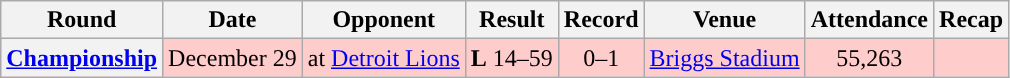<table class="wikitable" style="text-align:center">
<tr>
<th>Round</th>
<th>Date</th>
<th>Opponent</th>
<th>Result</th>
<th>Record</th>
<th>Venue</th>
<th>Attendance</th>
<th>Recap</th>
</tr>
<tr style="background:#fcc">
<th><a href='#'>Championship</a></th>
<td>December 29</td>
<td>at <a href='#'>Detroit Lions</a></td>
<td><strong>L</strong> 14–59</td>
<td>0–1</td>
<td><a href='#'>Briggs Stadium</a></td>
<td>55,263</td>
<td></td>
</tr>
</table>
